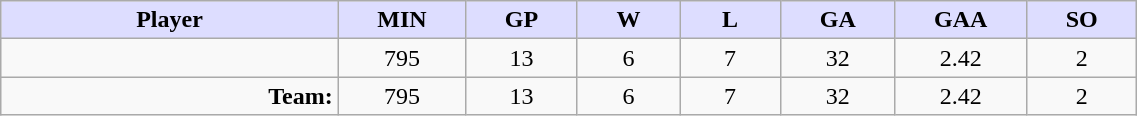<table style="width:60%;" class="wikitable sortable">
<tr>
<th style="background:#ddf; width:10%;">Player</th>
<th style="width:3%; background:#ddf;" title="Minutes played">MIN</th>
<th style="width:3%; background:#ddf;" title="Games played in">GP</th>
<th style="width:3%; background:#ddf;" title="Games played in">W</th>
<th style="width:3%; background:#ddf;" title="Games played in">L</th>
<th style="width:3%; background:#ddf;" title="Goals against">GA</th>
<th style="width:3%; background:#ddf;" title="Goals against average">GAA</th>
<th style="width:3%; background:#ddf;" title="Shut-outs">SO</th>
</tr>
<tr style="text-align:center;">
<td style="text-align:right;"></td>
<td>795</td>
<td>13</td>
<td>6</td>
<td>7</td>
<td>32</td>
<td>2.42</td>
<td>2</td>
</tr>
<tr style="text-align:center;">
<td style="text-align:right;"><strong>Team:</strong></td>
<td>795</td>
<td>13</td>
<td>6</td>
<td>7</td>
<td>32</td>
<td>2.42</td>
<td>2</td>
</tr>
</table>
